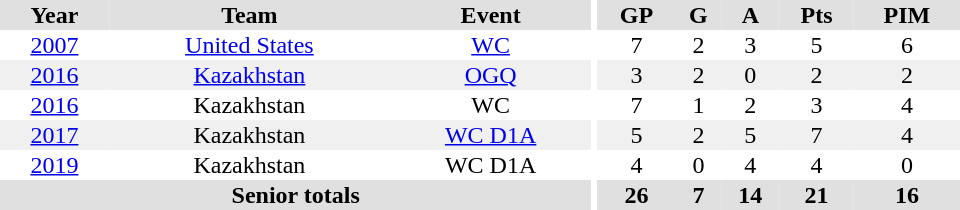<table border="0" cellpadding="1" cellspacing="0" ID="Table3" style="text-align:center; width:40em;">
<tr bgcolor="#e0e0e0">
<th>Year</th>
<th>Team</th>
<th>Event</th>
<th rowspan="102" bgcolor="#ffffff"></th>
<th>GP</th>
<th>G</th>
<th>A</th>
<th>Pts</th>
<th>PIM</th>
</tr>
<tr>
<td><a href='#'>2007</a></td>
<td><a href='#'>United States</a></td>
<td><a href='#'>WC</a></td>
<td>7</td>
<td>2</td>
<td>3</td>
<td>5</td>
<td>6</td>
</tr>
<tr bgcolor="#f0f0f0">
<td><a href='#'>2016</a></td>
<td><a href='#'>Kazakhstan</a></td>
<td><a href='#'>OGQ</a></td>
<td>3</td>
<td>2</td>
<td>0</td>
<td>2</td>
<td>2</td>
</tr>
<tr>
<td><a href='#'>2016</a></td>
<td>Kazakhstan</td>
<td>WC</td>
<td>7</td>
<td>1</td>
<td>2</td>
<td>3</td>
<td>4</td>
</tr>
<tr bgcolor="#f0f0f0">
<td><a href='#'>2017</a></td>
<td>Kazakhstan</td>
<td><a href='#'>WC D1A</a></td>
<td>5</td>
<td>2</td>
<td>5</td>
<td>7</td>
<td>4</td>
</tr>
<tr>
<td><a href='#'>2019</a></td>
<td>Kazakhstan</td>
<td>WC D1A</td>
<td>4</td>
<td>0</td>
<td>4</td>
<td>4</td>
<td>0</td>
</tr>
<tr bgcolor="#e0e0e0">
<th colspan="3">Senior totals</th>
<th>26</th>
<th>7</th>
<th>14</th>
<th>21</th>
<th>16</th>
</tr>
</table>
